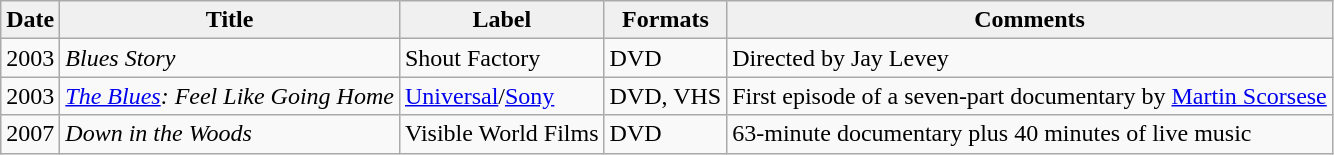<table class="wikitable">
<tr style="text-align:center; background:#f0f0f0;">
<td><strong>Date</strong></td>
<td><strong>Title</strong></td>
<td><strong>Label</strong></td>
<td><strong>Formats</strong></td>
<td><strong>Comments</strong></td>
</tr>
<tr>
<td>2003</td>
<td><em>Blues Story</em></td>
<td>Shout Factory</td>
<td>DVD</td>
<td>Directed by Jay Levey</td>
</tr>
<tr>
<td>2003</td>
<td><em><a href='#'>The Blues</a>: Feel Like Going Home</em></td>
<td><a href='#'>Universal</a>/<a href='#'>Sony</a></td>
<td>DVD, VHS</td>
<td>First episode of a seven-part documentary by <a href='#'>Martin Scorsese</a></td>
</tr>
<tr>
<td>2007</td>
<td><em>Down in the Woods</em></td>
<td>Visible World Films</td>
<td>DVD</td>
<td>63-minute documentary plus 40 minutes of live music</td>
</tr>
</table>
